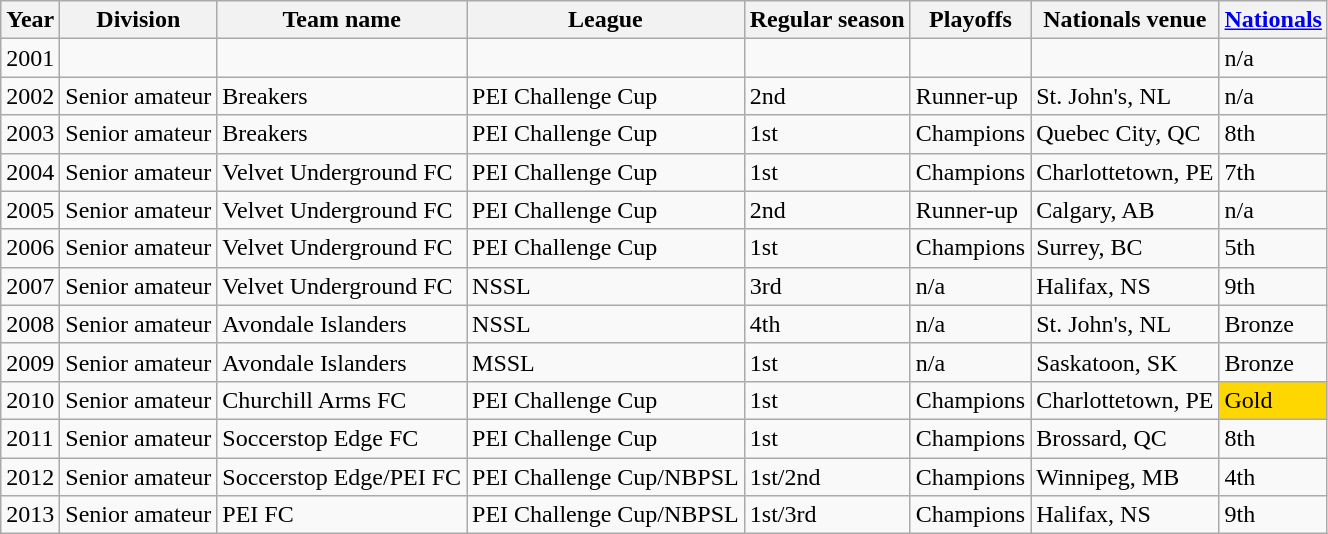<table class="wikitable">
<tr>
<th>Year</th>
<th>Division</th>
<th>Team name</th>
<th>League</th>
<th>Regular season</th>
<th>Playoffs</th>
<th>Nationals venue</th>
<th><a href='#'>Nationals</a></th>
</tr>
<tr>
<td>2001</td>
<td></td>
<td></td>
<td></td>
<td></td>
<td></td>
<td></td>
<td>n/a</td>
</tr>
<tr>
<td>2002</td>
<td>Senior amateur</td>
<td>Breakers</td>
<td>PEI Challenge Cup</td>
<td>2nd</td>
<td>Runner-up</td>
<td>St. John's, NL</td>
<td>n/a</td>
</tr>
<tr>
<td>2003</td>
<td>Senior amateur</td>
<td>Breakers</td>
<td>PEI Challenge Cup</td>
<td>1st</td>
<td>Champions</td>
<td>Quebec City, QC</td>
<td>8th</td>
</tr>
<tr>
<td>2004</td>
<td>Senior amateur</td>
<td>Velvet Underground FC</td>
<td>PEI Challenge Cup</td>
<td>1st</td>
<td>Champions</td>
<td>Charlottetown, PE</td>
<td>7th</td>
</tr>
<tr>
<td>2005</td>
<td>Senior amateur</td>
<td>Velvet Underground FC</td>
<td>PEI Challenge Cup</td>
<td>2nd</td>
<td>Runner-up</td>
<td>Calgary, AB</td>
<td>n/a</td>
</tr>
<tr>
<td>2006</td>
<td>Senior amateur</td>
<td>Velvet Underground FC</td>
<td>PEI Challenge Cup</td>
<td>1st</td>
<td>Champions</td>
<td>Surrey, BC</td>
<td>5th</td>
</tr>
<tr>
<td>2007</td>
<td>Senior amateur</td>
<td>Velvet Underground FC</td>
<td>NSSL</td>
<td>3rd</td>
<td>n/a</td>
<td>Halifax, NS</td>
<td>9th</td>
</tr>
<tr>
<td>2008</td>
<td>Senior amateur</td>
<td>Avondale Islanders</td>
<td>NSSL</td>
<td>4th</td>
<td>n/a</td>
<td>St. John's, NL</td>
<td style="background:bronze;">Bronze</td>
</tr>
<tr>
<td>2009</td>
<td>Senior amateur</td>
<td>Avondale Islanders</td>
<td>MSSL</td>
<td>1st</td>
<td>n/a</td>
<td>Saskatoon, SK</td>
<td style="background:bronze;">Bronze</td>
</tr>
<tr>
<td>2010</td>
<td>Senior amateur</td>
<td>Churchill Arms FC</td>
<td>PEI Challenge Cup</td>
<td>1st</td>
<td>Champions</td>
<td>Charlottetown, PE</td>
<td bgcolor=gold>Gold</td>
</tr>
<tr>
<td>2011</td>
<td>Senior amateur</td>
<td>Soccerstop Edge FC</td>
<td>PEI Challenge Cup</td>
<td>1st</td>
<td>Champions</td>
<td>Brossard, QC</td>
<td>8th</td>
</tr>
<tr>
<td>2012</td>
<td>Senior amateur</td>
<td>Soccerstop Edge/PEI FC</td>
<td>PEI Challenge Cup/NBPSL</td>
<td>1st/2nd</td>
<td>Champions</td>
<td>Winnipeg, MB</td>
<td>4th</td>
</tr>
<tr>
<td>2013</td>
<td>Senior amateur</td>
<td>PEI FC</td>
<td>PEI Challenge Cup/NBPSL</td>
<td>1st/3rd</td>
<td>Champions</td>
<td>Halifax, NS</td>
<td>9th</td>
</tr>
</table>
